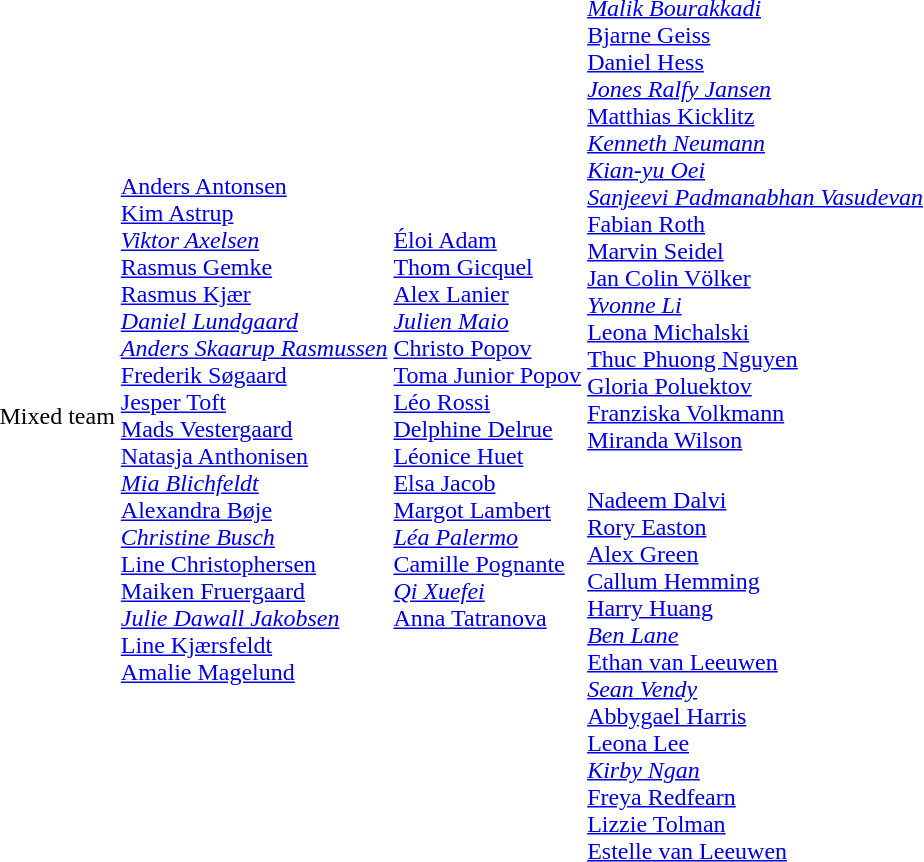<table>
<tr>
<td rowspan=2>Mixed team</td>
<td rowspan=2 align="left"><br><a href='#'>Anders Antonsen</a><br><a href='#'>Kim Astrup</a><br><em><a href='#'>Viktor Axelsen</a></em><br><a href='#'>Rasmus Gemke</a><br><a href='#'>Rasmus Kjær</a><br><em><a href='#'>Daniel Lundgaard</a></em><br><em><a href='#'>Anders Skaarup Rasmussen</a></em><br><a href='#'>Frederik Søgaard</a><br><a href='#'>Jesper Toft</a><br><a href='#'>Mads Vestergaard</a><br><a href='#'>Natasja Anthonisen</a><br><em><a href='#'>Mia Blichfeldt</a></em><br><a href='#'>Alexandra Bøje</a><br><em><a href='#'>Christine Busch</a></em><br><a href='#'>Line Christophersen</a><br><a href='#'>Maiken Fruergaard</a><br><em><a href='#'>Julie Dawall Jakobsen</a></em><br><a href='#'>Line Kjærsfeldt</a><br><a href='#'>Amalie Magelund</a></td>
<td rowspan=2 align="left"><br><a href='#'>Éloi Adam</a><br><a href='#'>Thom Gicquel</a><br><a href='#'>Alex Lanier</a><br><em><a href='#'>Julien Maio</a></em><br><a href='#'>Christo Popov</a><br><a href='#'>Toma Junior Popov</a><br><a href='#'>Léo Rossi</a><br><a href='#'>Delphine Delrue</a><br><a href='#'>Léonice Huet</a><br><a href='#'>Elsa Jacob</a><br><a href='#'>Margot Lambert</a><br><em><a href='#'>Léa Palermo</a></em><br><a href='#'>Camille Pognante</a><br><em><a href='#'>Qi Xuefei</a></em><br><a href='#'>Anna Tatranova</a></td>
<td align="left"><br><em><a href='#'>Malik Bourakkadi</a></em><br><a href='#'>Bjarne Geiss</a><br><a href='#'>Daniel Hess</a><br><em><a href='#'>Jones Ralfy Jansen</a></em><br><a href='#'>Matthias Kicklitz</a><br><em><a href='#'>Kenneth Neumann</a></em><br><em><a href='#'>Kian-yu Oei</a></em><br><em><a href='#'>Sanjeevi Padmanabhan Vasudevan</a></em><br><a href='#'>Fabian Roth</a><br><a href='#'>Marvin Seidel</a><br><a href='#'>Jan Colin Völker</a><br><em><a href='#'>Yvonne Li</a></em><br><a href='#'>Leona Michalski</a><br><a href='#'>Thuc Phuong Nguyen</a><br><a href='#'>Gloria Poluektov</a><br><a href='#'>Franziska Volkmann</a><br><a href='#'>Miranda Wilson</a></td>
</tr>
<tr>
<td align="left"><br><a href='#'>Nadeem Dalvi</a><br><a href='#'>Rory Easton</a><br><a href='#'>Alex Green</a><br><a href='#'>Callum Hemming</a><br><a href='#'>Harry Huang</a><br><em><a href='#'>Ben Lane</a></em><br><a href='#'>Ethan van Leeuwen</a><br><em><a href='#'>Sean Vendy</a></em><br><a href='#'>Abbygael Harris</a><br><a href='#'>Leona Lee</a><br><em><a href='#'>Kirby Ngan</a></em><br><a href='#'>Freya Redfearn</a><br><a href='#'>Lizzie Tolman</a><br><a href='#'>Estelle van Leeuwen</a></td>
</tr>
</table>
